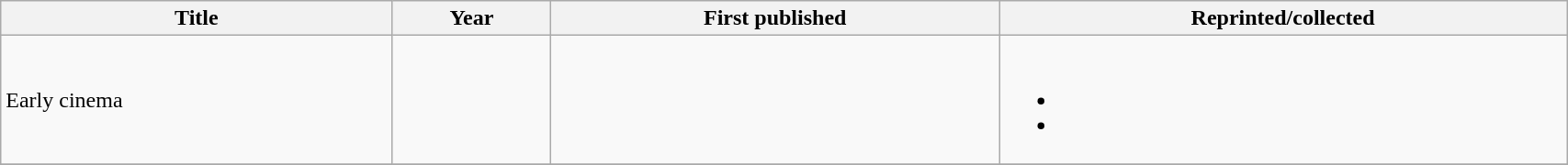<table class='wikitable sortable' width='90%'>
<tr>
<th width=25%>Title</th>
<th>Year</th>
<th>First published</th>
<th>Reprinted/collected</th>
</tr>
<tr>
<td>Early cinema</td>
<td></td>
<td></td>
<td><br><ul><li></li><li></li></ul></td>
</tr>
<tr>
</tr>
</table>
